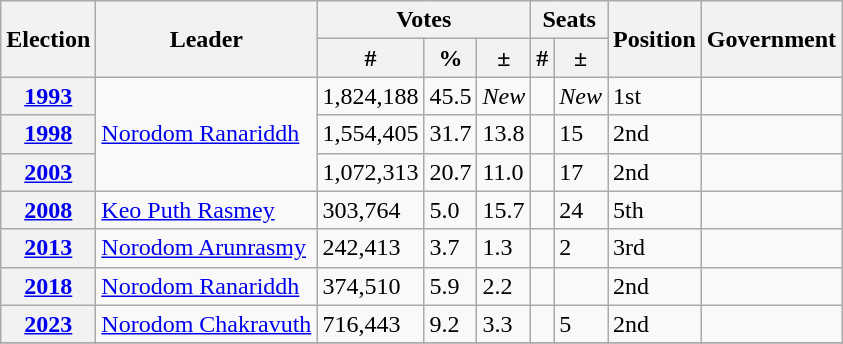<table class="wikitable">
<tr>
<th rowspan=2>Election</th>
<th rowspan=2>Leader</th>
<th colspan=3>Votes</th>
<th colspan=2>Seats</th>
<th rowspan=2>Position</th>
<th rowspan=2>Government</th>
</tr>
<tr>
<th>#</th>
<th>%</th>
<th>±</th>
<th>#</th>
<th>±</th>
</tr>
<tr>
<th><a href='#'>1993</a></th>
<td rowspan="3"><a href='#'>Norodom Ranariddh</a></td>
<td>1,824,188</td>
<td>45.5</td>
<td><em>New</em></td>
<td></td>
<td><em>New</em></td>
<td> 1st</td>
<td></td>
</tr>
<tr>
<th><a href='#'>1998</a></th>
<td>1,554,405</td>
<td>31.7</td>
<td>13.8</td>
<td></td>
<td>15</td>
<td> 2nd</td>
<td></td>
</tr>
<tr>
<th><a href='#'>2003</a></th>
<td>1,072,313</td>
<td>20.7</td>
<td>11.0</td>
<td></td>
<td>17</td>
<td> 2nd</td>
<td></td>
</tr>
<tr>
<th><a href='#'>2008</a></th>
<td><a href='#'>Keo Puth Rasmey</a></td>
<td>303,764</td>
<td>5.0</td>
<td>15.7</td>
<td></td>
<td>24</td>
<td> 5th</td>
<td></td>
</tr>
<tr>
<th><a href='#'>2013</a></th>
<td><a href='#'>Norodom Arunrasmy</a></td>
<td>242,413</td>
<td>3.7</td>
<td>1.3</td>
<td></td>
<td>2</td>
<td> 3rd</td>
<td></td>
</tr>
<tr>
<th><a href='#'>2018</a></th>
<td><a href='#'>Norodom Ranariddh</a></td>
<td>374,510</td>
<td>5.9</td>
<td>2.2</td>
<td></td>
<td></td>
<td> 2nd</td>
<td></td>
</tr>
<tr>
<th><a href='#'>2023</a></th>
<td><a href='#'>Norodom Chakravuth</a></td>
<td>716,443</td>
<td>9.2</td>
<td> 3.3</td>
<td></td>
<td> 5</td>
<td> 2nd</td>
<td></td>
</tr>
<tr>
</tr>
</table>
